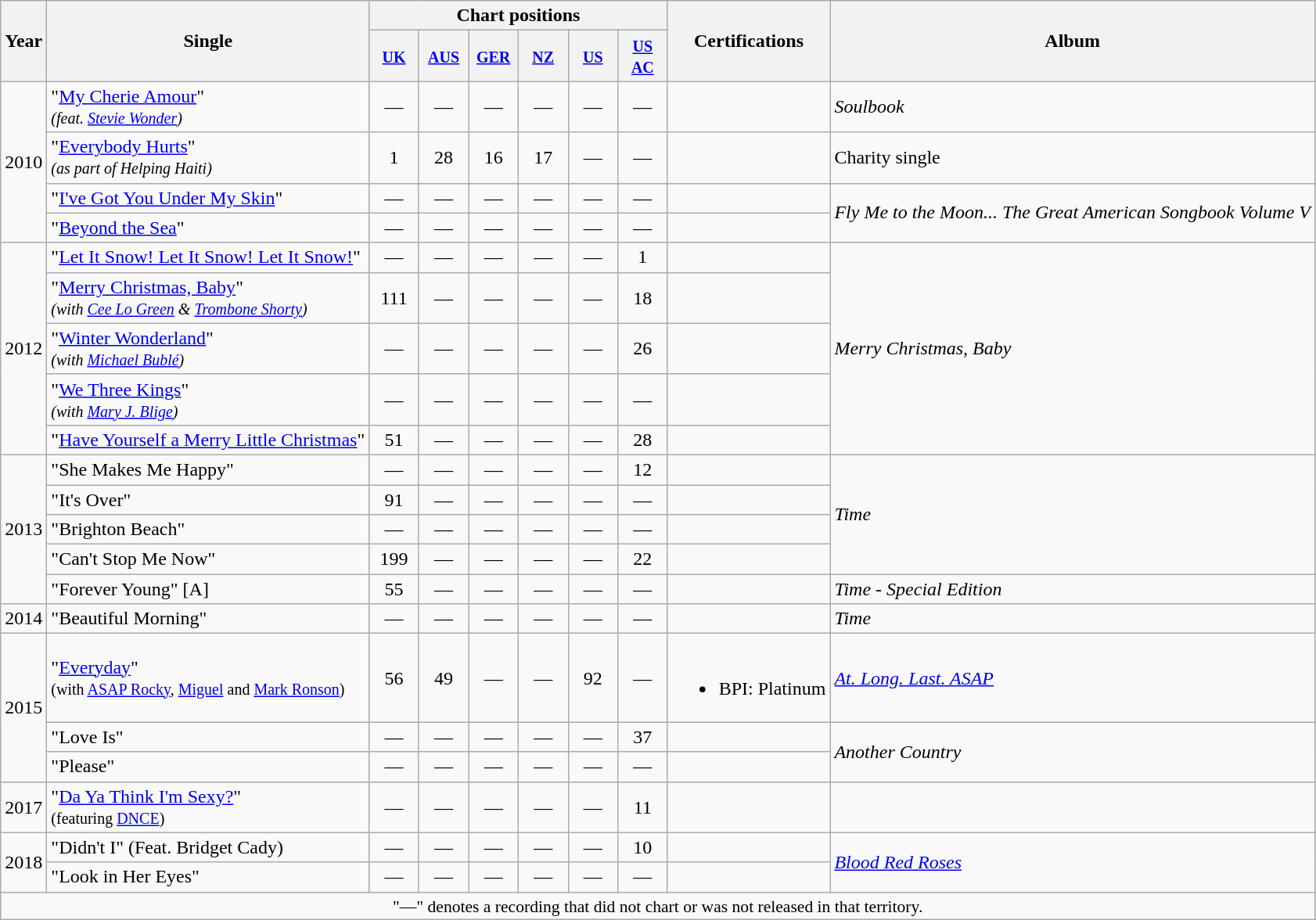<table class="wikitable">
<tr>
<th rowspan="2">Year</th>
<th rowspan="2">Single</th>
<th colspan="6">Chart positions</th>
<th rowspan="2">Certifications</th>
<th rowspan="2">Album</th>
</tr>
<tr>
<th width="35"><small><a href='#'>UK</a></small><br></th>
<th width="35"><small><a href='#'>AUS</a></small></th>
<th width="35"><small><a href='#'>GER</a></small></th>
<th width="35"><small><a href='#'>NZ</a></small></th>
<th width="35"><small><a href='#'>US</a></small><br></th>
<th width="35"><small><a href='#'>US<br>AC</a></small><br></th>
</tr>
<tr>
<td align=center rowspan="4">2010</td>
<td>"<a href='#'>My Cherie Amour</a>"<br><small><em>(feat. <a href='#'>Stevie Wonder</a>)</em></small></td>
<td align=center>—</td>
<td align=center>—</td>
<td align=center>—</td>
<td align=center>—</td>
<td align=center>—</td>
<td align=center>—</td>
<td></td>
<td><em>Soulbook</em></td>
</tr>
<tr>
<td>"<a href='#'>Everybody Hurts</a>"<br><small><em>(as part of Helping Haiti)</em></small></td>
<td align=center>1</td>
<td align=center>28</td>
<td align=center>16</td>
<td align=center>17</td>
<td align=center>—</td>
<td align=center>—</td>
<td></td>
<td>Charity single</td>
</tr>
<tr>
<td>"<a href='#'>I've Got You Under My Skin</a>"</td>
<td align=center>—</td>
<td align=center>—</td>
<td align=center>—</td>
<td align=center>—</td>
<td align=center>—</td>
<td align=center>—</td>
<td></td>
<td rowspan="2"><em>Fly Me to the Moon... The Great American Songbook Volume V</em></td>
</tr>
<tr>
<td>"<a href='#'>Beyond the Sea</a>"</td>
<td align=center>—</td>
<td align=center>—</td>
<td align=center>—</td>
<td align=center>—</td>
<td align=center>—</td>
<td align=center>—</td>
<td></td>
</tr>
<tr>
<td align=center rowspan="5">2012</td>
<td>"<a href='#'>Let It Snow! Let It Snow! Let It Snow!</a>"</td>
<td align=center>—</td>
<td align=center>—</td>
<td align=center>—</td>
<td align=center>—</td>
<td align=center>—</td>
<td align=center>1</td>
<td></td>
<td rowspan="5"><em>Merry Christmas, Baby</em></td>
</tr>
<tr>
<td>"<a href='#'>Merry Christmas, Baby</a>"<br><small><em>(with <a href='#'>Cee Lo Green</a> & <a href='#'>Trombone Shorty</a>)</em></small></td>
<td align=center>111</td>
<td align=center>—</td>
<td align=center>—</td>
<td align=center>—</td>
<td align=center>—</td>
<td align=center>18</td>
<td></td>
</tr>
<tr>
<td>"<a href='#'>Winter Wonderland</a>"<br><small><em>(with <a href='#'>Michael Bublé</a>)</em></small></td>
<td align=center>—</td>
<td align=center>—</td>
<td align=center>—</td>
<td align=center>—</td>
<td align=center>—</td>
<td align=center>26</td>
<td></td>
</tr>
<tr>
<td>"<a href='#'>We Three Kings</a>"<br><small><em>(with <a href='#'>Mary J. Blige</a>)</em></small></td>
<td align=center>—</td>
<td align=center>—</td>
<td align=center>—</td>
<td align=center>—</td>
<td align=center>—</td>
<td align=center>—</td>
<td></td>
</tr>
<tr>
<td>"<a href='#'>Have Yourself a Merry Little Christmas</a>"</td>
<td align=center>51</td>
<td align=center>—</td>
<td align=center>—</td>
<td align=center>—</td>
<td align=center>—</td>
<td align=center>28</td>
<td></td>
</tr>
<tr>
<td align=center rowspan="5">2013</td>
<td>"She Makes Me Happy"</td>
<td align=center>—</td>
<td align=center>—</td>
<td align=center>—</td>
<td align=center>—</td>
<td align=center>—</td>
<td align=center>12</td>
<td></td>
<td rowspan="4"><em>Time</em></td>
</tr>
<tr>
<td>"It's Over"</td>
<td align=center>91</td>
<td align=center>—</td>
<td align=center>—</td>
<td align=center>—</td>
<td align=center>—</td>
<td align=center>—</td>
<td></td>
</tr>
<tr>
<td>"Brighton Beach"</td>
<td align=center>—</td>
<td align=center>—</td>
<td align=center>—</td>
<td align=center>—</td>
<td align=center>—</td>
<td align=center>—</td>
<td></td>
</tr>
<tr>
<td>"Can't Stop Me Now"</td>
<td align=center>199</td>
<td align=center>—</td>
<td align=center>—</td>
<td align=center>—</td>
<td align=center>—</td>
<td align=center>22</td>
<td></td>
</tr>
<tr>
<td>"Forever Young" [A]</td>
<td align=center>55</td>
<td align=center>—</td>
<td align=center>—</td>
<td align=center>—</td>
<td align=center>—</td>
<td align=center>—</td>
<td></td>
<td><em>Time - Special Edition</em></td>
</tr>
<tr>
<td>2014</td>
<td>"Beautiful Morning"</td>
<td align=center>—</td>
<td align=center>—</td>
<td align=center>—</td>
<td align=center>—</td>
<td align=center>—</td>
<td align=center>—</td>
<td></td>
<td><em>Time</em></td>
</tr>
<tr>
<td align=center rowspan="3">2015</td>
<td>"<a href='#'>Everyday</a>"<br><small> (with <a href='#'>ASAP Rocky</a>, <a href='#'>Miguel</a> and <a href='#'>Mark Ronson</a>)</small></td>
<td align=center>56</td>
<td align=center>49</td>
<td align=center>—</td>
<td align=center>—</td>
<td align=center>92</td>
<td align=center>—</td>
<td><br><ul><li>BPI: Platinum</li></ul></td>
<td><em><a href='#'>At. Long. Last. ASAP</a></em></td>
</tr>
<tr>
<td>"Love Is"</td>
<td align=center>—</td>
<td align=center>—</td>
<td align=center>—</td>
<td align=center>—</td>
<td align=center>—</td>
<td align=center>37</td>
<td></td>
<td rowspan="2"><em>Another Country</em></td>
</tr>
<tr>
<td>"Please"</td>
<td align=center>—</td>
<td align=center>—</td>
<td align=center>—</td>
<td align=center>—</td>
<td align=center>—</td>
<td align=center>—</td>
<td></td>
</tr>
<tr>
<td>2017</td>
<td>"<a href='#'>Da Ya Think I'm Sexy?</a>"<br><small>(featuring <a href='#'>DNCE</a>)</small></td>
<td align=center>—</td>
<td align=center>—</td>
<td align=center>—</td>
<td align=center>—</td>
<td align=center>—</td>
<td align=center>11</td>
<td></td>
<td></td>
</tr>
<tr>
<td align=center rowspan="2">2018</td>
<td>"Didn't I" (Feat. Bridget Cady)</td>
<td align=center>—</td>
<td align=center>—</td>
<td align=center>—</td>
<td align=center>—</td>
<td align=center>—</td>
<td align=center>10</td>
<td></td>
<td rowspan="2"><em><a href='#'>Blood Red Roses</a></em></td>
</tr>
<tr>
<td>"Look in Her Eyes"</td>
<td align=center>—</td>
<td align=center>—</td>
<td align=center>—</td>
<td align=center>—</td>
<td align=center>—</td>
<td align=center>—</td>
<td></td>
</tr>
<tr>
<td colspan="10" style="font-size:90%" align=center>"—" denotes a recording that did not chart or was not released in that territory.</td>
</tr>
</table>
